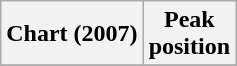<table class="wikitable sortable plainrowheaders" style="text-align:center">
<tr>
<th scope="col">Chart (2007)</th>
<th scope="col">Peak<br>position</th>
</tr>
<tr>
</tr>
</table>
